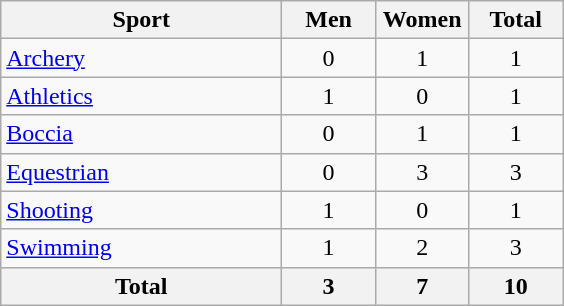<table class="wikitable sortable" style="text-align:center;">
<tr>
<th width=180>Sport</th>
<th width=55>Men</th>
<th width=55>Women</th>
<th width=55>Total</th>
</tr>
<tr>
<td align=left><a href='#'>Archery</a></td>
<td>0</td>
<td>1</td>
<td>1</td>
</tr>
<tr>
<td align=left><a href='#'>Athletics</a></td>
<td>1</td>
<td>0</td>
<td>1</td>
</tr>
<tr>
<td align=left><a href='#'>Boccia</a></td>
<td>0</td>
<td>1</td>
<td>1</td>
</tr>
<tr>
<td align=left><a href='#'>Equestrian</a></td>
<td>0</td>
<td>3</td>
<td>3</td>
</tr>
<tr>
<td align=left><a href='#'>Shooting</a></td>
<td>1</td>
<td>0</td>
<td>1</td>
</tr>
<tr>
<td align=left><a href='#'>Swimming</a></td>
<td>1</td>
<td>2</td>
<td>3</td>
</tr>
<tr>
<th>Total</th>
<th>3</th>
<th>7</th>
<th>10</th>
</tr>
</table>
